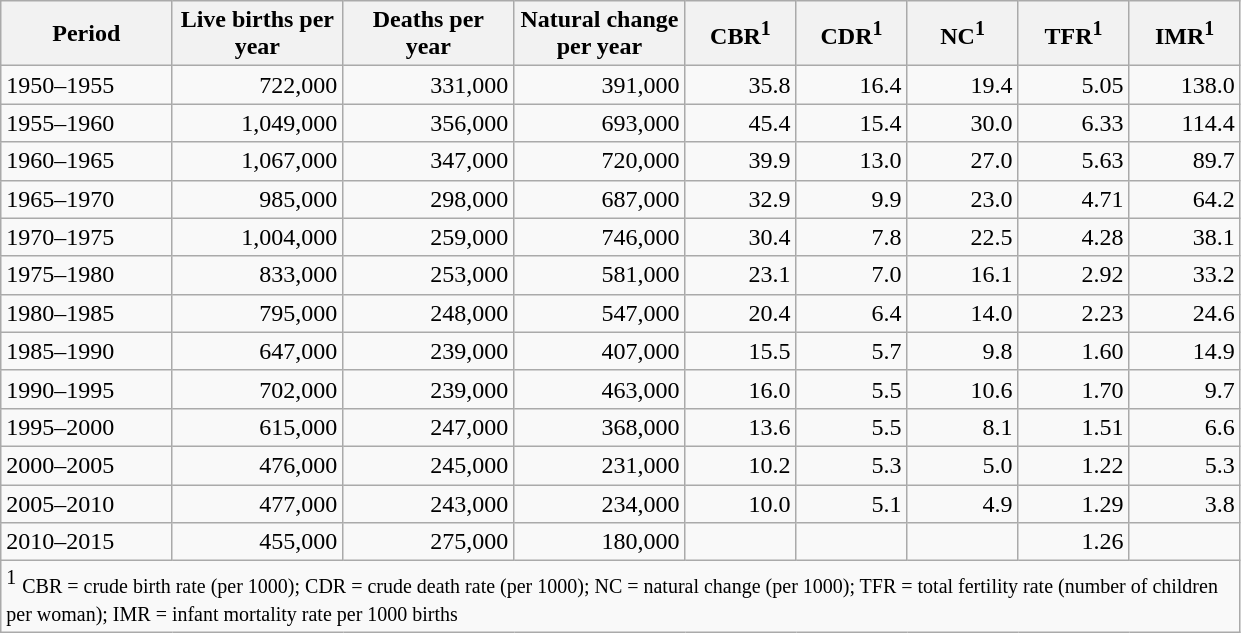<table class="wikitable">
<tr>
<th style="width:80pt;">Period</th>
<th style="width:80pt;">Live births per year</th>
<th style="width:80pt;">Deaths per year</th>
<th style="width:80pt;">Natural change per year</th>
<th style="width:50pt;">CBR<sup>1</sup></th>
<th style="width:50pt;">CDR<sup>1</sup></th>
<th style="width:50pt;">NC<sup>1</sup></th>
<th style="width:50pt;">TFR<sup>1</sup></th>
<th style="width:50pt;">IMR<sup>1</sup></th>
</tr>
<tr>
<td>1950–1955</td>
<td style="text-align:right;">722,000</td>
<td style="text-align:right;">331,000</td>
<td style="text-align:right;">391,000</td>
<td style="text-align:right;">35.8</td>
<td style="text-align:right;">16.4</td>
<td style="text-align:right;">19.4</td>
<td style="text-align:right;">5.05</td>
<td style="text-align:right;">138.0</td>
</tr>
<tr>
<td>1955–1960</td>
<td style="text-align:right;">1,049,000</td>
<td style="text-align:right;">356,000</td>
<td style="text-align:right;">693,000</td>
<td style="text-align:right;">45.4</td>
<td style="text-align:right;">15.4</td>
<td style="text-align:right;">30.0</td>
<td style="text-align:right;">6.33</td>
<td style="text-align:right;">114.4</td>
</tr>
<tr>
<td>1960–1965</td>
<td style="text-align:right;">1,067,000</td>
<td style="text-align:right;">347,000</td>
<td style="text-align:right;">720,000</td>
<td style="text-align:right;">39.9</td>
<td style="text-align:right;">13.0</td>
<td style="text-align:right;">27.0</td>
<td style="text-align:right;">5.63</td>
<td style="text-align:right;">89.7</td>
</tr>
<tr>
<td>1965–1970</td>
<td style="text-align:right;">985,000</td>
<td style="text-align:right;">298,000</td>
<td style="text-align:right;">687,000</td>
<td style="text-align:right;">32.9</td>
<td style="text-align:right;">9.9</td>
<td style="text-align:right;">23.0</td>
<td style="text-align:right;">4.71</td>
<td style="text-align:right;">64.2</td>
</tr>
<tr>
<td>1970–1975</td>
<td style="text-align:right;">1,004,000</td>
<td style="text-align:right;">259,000</td>
<td style="text-align:right;">746,000</td>
<td style="text-align:right;">30.4</td>
<td style="text-align:right;">7.8</td>
<td style="text-align:right;">22.5</td>
<td style="text-align:right;">4.28</td>
<td style="text-align:right;">38.1</td>
</tr>
<tr>
<td>1975–1980</td>
<td style="text-align:right;">833,000</td>
<td style="text-align:right;">253,000</td>
<td style="text-align:right;">581,000</td>
<td style="text-align:right;">23.1</td>
<td style="text-align:right;">7.0</td>
<td style="text-align:right;">16.1</td>
<td style="text-align:right;">2.92</td>
<td style="text-align:right;">33.2</td>
</tr>
<tr>
<td>1980–1985</td>
<td style="text-align:right;">795,000</td>
<td style="text-align:right;">248,000</td>
<td style="text-align:right;">547,000</td>
<td style="text-align:right;">20.4</td>
<td style="text-align:right;">6.4</td>
<td style="text-align:right;">14.0</td>
<td style="text-align:right;">2.23</td>
<td style="text-align:right;">24.6</td>
</tr>
<tr>
<td>1985–1990</td>
<td style="text-align:right;">647,000</td>
<td style="text-align:right;">239,000</td>
<td style="text-align:right;">407,000</td>
<td style="text-align:right;">15.5</td>
<td style="text-align:right;">5.7</td>
<td style="text-align:right;">9.8</td>
<td style="text-align:right;">1.60</td>
<td style="text-align:right;">14.9</td>
</tr>
<tr>
<td>1990–1995</td>
<td style="text-align:right;">702,000</td>
<td style="text-align:right;">239,000</td>
<td style="text-align:right;">463,000</td>
<td style="text-align:right;">16.0</td>
<td style="text-align:right;">5.5</td>
<td style="text-align:right;">10.6</td>
<td style="text-align:right;">1.70</td>
<td style="text-align:right;">9.7</td>
</tr>
<tr>
<td>1995–2000</td>
<td style="text-align:right;">615,000</td>
<td style="text-align:right;">247,000</td>
<td style="text-align:right;">368,000</td>
<td style="text-align:right;">13.6</td>
<td style="text-align:right;">5.5</td>
<td style="text-align:right;">8.1</td>
<td style="text-align:right;">1.51</td>
<td style="text-align:right;">6.6</td>
</tr>
<tr>
<td>2000–2005</td>
<td style="text-align:right;">476,000</td>
<td style="text-align:right;">245,000</td>
<td style="text-align:right;">231,000</td>
<td style="text-align:right;">10.2</td>
<td style="text-align:right;">5.3</td>
<td style="text-align:right;">5.0</td>
<td style="text-align:right;">1.22</td>
<td style="text-align:right;">5.3</td>
</tr>
<tr>
<td>2005–2010</td>
<td style="text-align:right;">477,000</td>
<td style="text-align:right;">243,000</td>
<td style="text-align:right;">234,000</td>
<td style="text-align:right;">10.0</td>
<td style="text-align:right;">5.1</td>
<td style="text-align:right;">4.9</td>
<td style="text-align:right;">1.29</td>
<td style="text-align:right;">3.8</td>
</tr>
<tr>
<td>2010–2015</td>
<td style="text-align:right;">455,000</td>
<td style="text-align:right;">275,000</td>
<td style="text-align:right;">180,000</td>
<td style="text-align:right;"></td>
<td style="text-align:right;"></td>
<td style="text-align:right;"></td>
<td style="text-align:right;">1.26</td>
<td style="text-align:right;"></td>
</tr>
<tr>
<td colspan="9"><sup>1</sup> <small>CBR = crude birth rate (per 1000); CDR = crude death rate (per 1000); NC = natural change (per 1000); TFR = total fertility rate (number of children per woman); IMR = infant mortality rate per 1000 births</small></td>
</tr>
</table>
